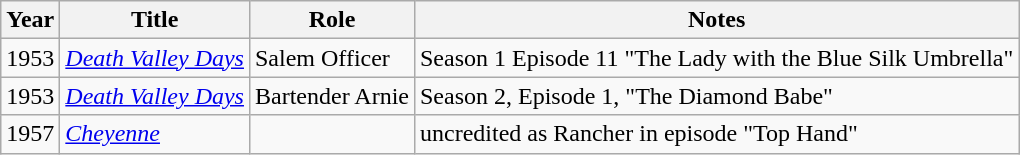<table class="wikitable plainrowheaders sortable">
<tr>
<th scope="col">Year</th>
<th scope="col">Title</th>
<th scope="col">Role</th>
<th scope="col" class="unsortable">Notes</th>
</tr>
<tr>
<td>1953</td>
<td><em><a href='#'>Death Valley Days</a></em></td>
<td>Salem Officer</td>
<td>Season 1 Episode 11 "The Lady with the Blue Silk Umbrella"</td>
</tr>
<tr>
<td>1953</td>
<td><em><a href='#'>Death Valley Days</a></em></td>
<td>Bartender Arnie</td>
<td>Season 2, Episode 1, "The Diamond Babe"</td>
</tr>
<tr>
<td>1957</td>
<td><em><a href='#'>Cheyenne</a></em></td>
<td></td>
<td>uncredited as Rancher in episode "Top Hand"</td>
</tr>
</table>
